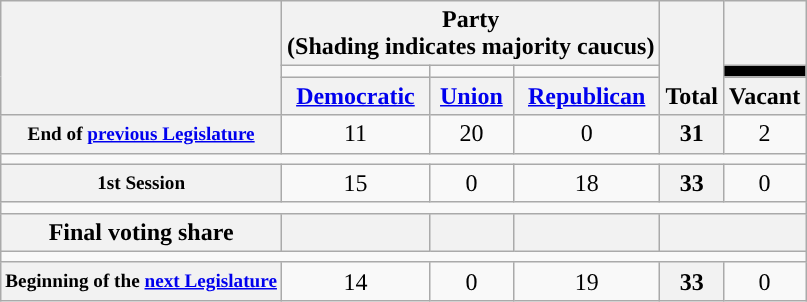<table class=wikitable style="text-align:center">
<tr style="vertical-align:bottom;">
<th rowspan=3></th>
<th colspan=3>Party <div>(Shading indicates majority caucus)</div></th>
<th rowspan=3>Total</th>
<th></th>
</tr>
<tr style="height:5px">
<td style="background-color:"></td>
<td style="background-color:"></td>
<td style="background-color:"></td>
<td style="background:black;"></td>
</tr>
<tr>
<th><a href='#'>Democratic</a></th>
<th><a href='#'>Union</a></th>
<th><a href='#'>Republican</a></th>
<th>Vacant</th>
</tr>
<tr>
<th style="font-size:80%;">End of <a href='#'>previous Legislature</a></th>
<td>11</td>
<td>20</td>
<td>0</td>
<th>31</th>
<td>2</td>
</tr>
<tr>
<td colspan=6></td>
</tr>
<tr>
<th style="font-size:80%;">1st Session</th>
<td>15</td>
<td>0</td>
<td>18</td>
<th>33</th>
<td>0</td>
</tr>
<tr>
<td colspan=6></td>
</tr>
<tr>
<th>Final voting share</th>
<th></th>
<th></th>
<th></th>
<th colspan=2></th>
</tr>
<tr>
<td colspan=6></td>
</tr>
<tr>
<th style="font-size:80%;">Beginning of the <a href='#'>next Legislature</a></th>
<td>14</td>
<td>0</td>
<td>19</td>
<th>33</th>
<td>0</td>
</tr>
</table>
